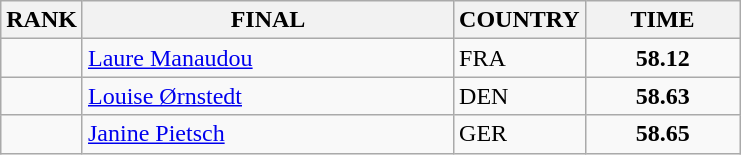<table class="wikitable">
<tr>
<th>RANK</th>
<th align="left" style="width: 15em">FINAL</th>
<th>COUNTRY</th>
<th style="width: 6em">TIME</th>
</tr>
<tr>
<td align="center"></td>
<td><a href='#'>Laure Manaudou</a></td>
<td> FRA</td>
<td align="center"><strong>58.12</strong></td>
</tr>
<tr>
<td align="center"></td>
<td><a href='#'>Louise Ørnstedt</a></td>
<td> DEN</td>
<td align="center"><strong>58.63</strong></td>
</tr>
<tr>
<td align="center"></td>
<td><a href='#'>Janine Pietsch</a></td>
<td> GER</td>
<td align="center"><strong>58.65</strong></td>
</tr>
</table>
